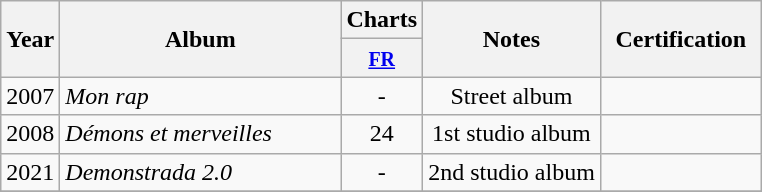<table class="wikitable">
<tr>
<th align="center" rowspan="2">Year</th>
<th align="center" rowspan="2" width="180">Album</th>
<th align="center" colspan="1">Charts</th>
<th align="center" rowspan="2">Notes</th>
<th align="center" rowspan="2" width="100">Certification</th>
</tr>
<tr>
<th width="20"><small><a href='#'>FR</a></small><br></th>
</tr>
<tr>
<td align="center">2007</td>
<td><em>Mon rap</em></td>
<td align="center">-</td>
<td align="center">Street album</td>
<td align="center"></td>
</tr>
<tr>
<td align="center">2008</td>
<td><em>Démons et merveilles</em></td>
<td align="center">24</td>
<td align="center">1st studio album</td>
<td align="center"></td>
</tr>
<tr>
<td align="center">2021</td>
<td><em>Demonstrada 2.0</em></td>
<td align="center">-</td>
<td align="center">2nd studio album</td>
<td align="center"></td>
</tr>
<tr>
</tr>
</table>
